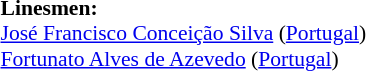<table style="width:100%; font-size:90%;">
<tr>
<td><br><strong>Linesmen:</strong>
<br><a href='#'>José Francisco Conceição Silva</a> (<a href='#'>Portugal</a>)
<br><a href='#'>Fortunato Alves de Azevedo</a> (<a href='#'>Portugal</a>)</td>
</tr>
</table>
